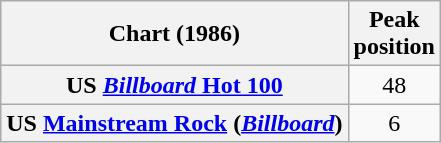<table class="wikitable sortable plainrowheaders" style="text-align:center">
<tr>
<th scope="col">Chart (1986)</th>
<th scope="col">Peak<br>position</th>
</tr>
<tr>
<th scope="row">US <a href='#'><em>Billboard</em> Hot 100</a></th>
<td>48</td>
</tr>
<tr>
<th scope="row">US <a href='#'>Mainstream Rock</a> (<em><a href='#'>Billboard</a></em>)</th>
<td>6</td>
</tr>
</table>
